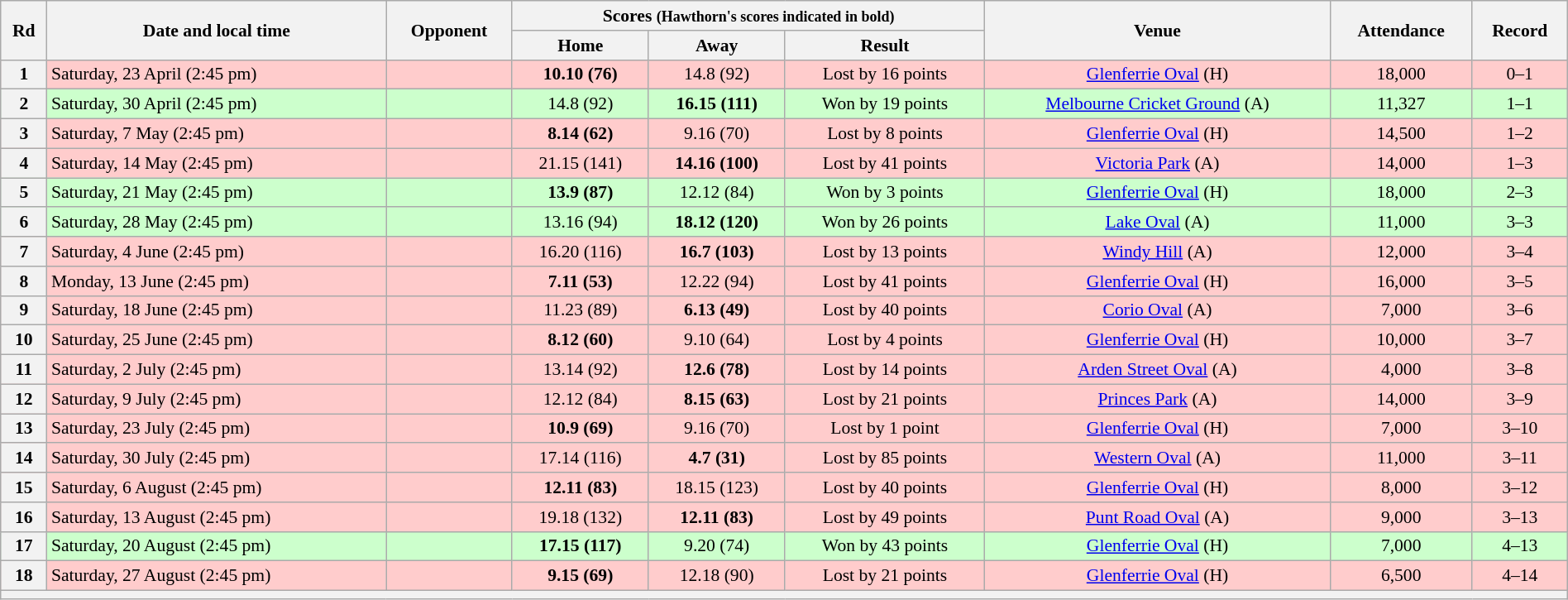<table class="wikitable" style="font-size:90%; text-align:center; width: 100%; margin-left: auto; margin-right: auto">
<tr>
<th rowspan="2">Rd</th>
<th rowspan="2">Date and local time</th>
<th rowspan="2">Opponent</th>
<th colspan="3">Scores <small>(Hawthorn's scores indicated in bold)</small></th>
<th rowspan="2">Venue</th>
<th rowspan="2">Attendance</th>
<th rowspan="2">Record</th>
</tr>
<tr>
<th>Home</th>
<th>Away</th>
<th>Result</th>
</tr>
<tr style="background:#fcc;">
<th>1</th>
<td align=left>Saturday, 23 April (2:45 pm)</td>
<td align=left></td>
<td><strong>10.10 (76)</strong></td>
<td>14.8 (92)</td>
<td>Lost by 16 points</td>
<td><a href='#'>Glenferrie Oval</a> (H)</td>
<td>18,000</td>
<td>0–1</td>
</tr>
<tr style="background:#cfc">
<th>2</th>
<td align=left>Saturday, 30 April (2:45 pm)</td>
<td align=left></td>
<td>14.8 (92)</td>
<td><strong>16.15 (111)</strong></td>
<td>Won by 19 points</td>
<td><a href='#'>Melbourne Cricket Ground</a> (A)</td>
<td>11,327</td>
<td>1–1</td>
</tr>
<tr style="background:#fcc;">
<th>3</th>
<td align=left>Saturday, 7 May (2:45 pm)</td>
<td align=left></td>
<td><strong>8.14 (62)</strong></td>
<td>9.16 (70)</td>
<td>Lost by 8 points</td>
<td><a href='#'>Glenferrie Oval</a> (H)</td>
<td>14,500</td>
<td>1–2</td>
</tr>
<tr style="background:#fcc;">
<th>4</th>
<td align=left>Saturday, 14 May (2:45 pm)</td>
<td align=left></td>
<td>21.15 (141)</td>
<td><strong>14.16 (100)</strong></td>
<td>Lost by 41 points</td>
<td><a href='#'>Victoria Park</a> (A)</td>
<td>14,000</td>
<td>1–3</td>
</tr>
<tr style="background:#cfc">
<th>5</th>
<td align=left>Saturday, 21 May (2:45 pm)</td>
<td align=left></td>
<td><strong>13.9 (87)</strong></td>
<td>12.12 (84)</td>
<td>Won by 3 points</td>
<td><a href='#'>Glenferrie Oval</a> (H)</td>
<td>18,000</td>
<td>2–3</td>
</tr>
<tr style="background:#cfc">
<th>6</th>
<td align=left>Saturday, 28 May (2:45 pm)</td>
<td align=left></td>
<td>13.16 (94)</td>
<td><strong>18.12 (120)</strong></td>
<td>Won by 26 points</td>
<td><a href='#'>Lake Oval</a> (A)</td>
<td>11,000</td>
<td>3–3</td>
</tr>
<tr style="background:#fcc;">
<th>7</th>
<td align=left>Saturday, 4 June (2:45 pm)</td>
<td align=left></td>
<td>16.20 (116)</td>
<td><strong>16.7 (103)</strong></td>
<td>Lost by 13 points</td>
<td><a href='#'>Windy Hill</a> (A)</td>
<td>12,000</td>
<td>3–4</td>
</tr>
<tr style="background:#fcc;">
<th>8</th>
<td align=left>Monday, 13 June (2:45 pm)</td>
<td align=left></td>
<td><strong>7.11 (53)</strong></td>
<td>12.22 (94)</td>
<td>Lost by 41 points</td>
<td><a href='#'>Glenferrie Oval</a> (H)</td>
<td>16,000</td>
<td>3–5</td>
</tr>
<tr style="background:#fcc;">
<th>9</th>
<td align=left>Saturday, 18 June (2:45 pm)</td>
<td align=left></td>
<td>11.23 (89)</td>
<td><strong>6.13 (49)</strong></td>
<td>Lost by 40 points</td>
<td><a href='#'>Corio Oval</a> (A)</td>
<td>7,000</td>
<td>3–6</td>
</tr>
<tr style="background:#fcc;">
<th>10</th>
<td align=left>Saturday, 25 June (2:45 pm)</td>
<td align=left></td>
<td><strong>8.12 (60)</strong></td>
<td>9.10 (64)</td>
<td>Lost by 4 points</td>
<td><a href='#'>Glenferrie Oval</a> (H)</td>
<td>10,000</td>
<td>3–7</td>
</tr>
<tr style="background:#fcc;">
<th>11</th>
<td align=left>Saturday, 2 July (2:45 pm)</td>
<td align=left></td>
<td>13.14 (92)</td>
<td><strong>12.6 (78)</strong></td>
<td>Lost by 14 points</td>
<td><a href='#'>Arden Street Oval</a> (A)</td>
<td>4,000</td>
<td>3–8</td>
</tr>
<tr style="background:#fcc;">
<th>12</th>
<td align=left>Saturday, 9 July (2:45 pm)</td>
<td align=left></td>
<td>12.12 (84)</td>
<td><strong>8.15 (63)</strong></td>
<td>Lost by 21 points</td>
<td><a href='#'>Princes Park</a> (A)</td>
<td>14,000</td>
<td>3–9</td>
</tr>
<tr style="background:#fcc;">
<th>13</th>
<td align=left>Saturday, 23 July (2:45 pm)</td>
<td align=left></td>
<td><strong>10.9 (69)</strong></td>
<td>9.16 (70)</td>
<td>Lost by 1 point</td>
<td><a href='#'>Glenferrie Oval</a> (H)</td>
<td>7,000</td>
<td>3–10</td>
</tr>
<tr style="background:#fcc;">
<th>14</th>
<td align=left>Saturday, 30 July (2:45 pm)</td>
<td align=left></td>
<td>17.14 (116)</td>
<td><strong>4.7 (31)</strong></td>
<td>Lost by 85 points</td>
<td><a href='#'>Western Oval</a> (A)</td>
<td>11,000</td>
<td>3–11</td>
</tr>
<tr style="background:#fcc;">
<th>15</th>
<td align=left>Saturday, 6 August (2:45 pm)</td>
<td align=left></td>
<td><strong>12.11 (83)</strong></td>
<td>18.15 (123)</td>
<td>Lost by 40 points</td>
<td><a href='#'>Glenferrie Oval</a> (H)</td>
<td>8,000</td>
<td>3–12</td>
</tr>
<tr style="background:#fcc;">
<th>16</th>
<td align=left>Saturday, 13 August (2:45 pm)</td>
<td align=left></td>
<td>19.18 (132)</td>
<td><strong>12.11 (83)</strong></td>
<td>Lost by 49 points</td>
<td><a href='#'>Punt Road Oval</a> (A)</td>
<td>9,000</td>
<td>3–13</td>
</tr>
<tr style="background:#cfc">
<th>17</th>
<td align=left>Saturday, 20 August (2:45 pm)</td>
<td align=left></td>
<td><strong>17.15 (117)</strong></td>
<td>9.20 (74)</td>
<td>Won by 43 points</td>
<td><a href='#'>Glenferrie Oval</a> (H)</td>
<td>7,000</td>
<td>4–13</td>
</tr>
<tr style="background:#fcc;">
<th>18</th>
<td align=left>Saturday, 27 August (2:45 pm)</td>
<td align=left></td>
<td><strong>9.15 (69)</strong></td>
<td>12.18 (90)</td>
<td>Lost by 21 points</td>
<td><a href='#'>Glenferrie Oval</a> (H)</td>
<td>6,500</td>
<td>4–14</td>
</tr>
<tr>
<th colspan=9></th>
</tr>
</table>
